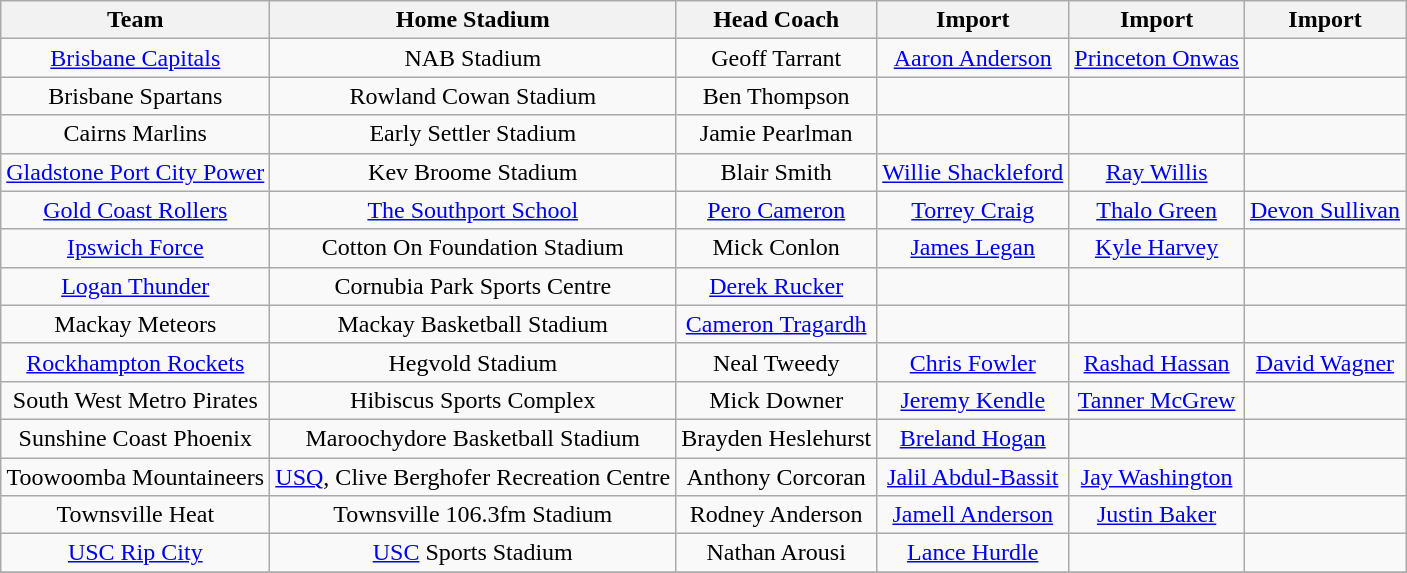<table class="wikitable" style="text-align:center">
<tr>
<th>Team</th>
<th>Home Stadium</th>
<th>Head Coach</th>
<th>Import</th>
<th>Import</th>
<th>Import</th>
</tr>
<tr>
<td><a href='#'>Brisbane Capitals</a></td>
<td>NAB Stadium</td>
<td>Geoff Tarrant</td>
<td> <a href='#'>Aaron Anderson</a></td>
<td> <a href='#'>Princeton Onwas</a></td>
<td></td>
</tr>
<tr>
<td>Brisbane Spartans</td>
<td>Rowland Cowan Stadium</td>
<td>Ben Thompson</td>
<td></td>
<td></td>
<td></td>
</tr>
<tr>
<td>Cairns Marlins</td>
<td>Early Settler Stadium</td>
<td>Jamie Pearlman</td>
<td></td>
<td></td>
<td></td>
</tr>
<tr>
<td><a href='#'>Gladstone Port City Power</a></td>
<td>Kev Broome Stadium</td>
<td>Blair Smith</td>
<td> <a href='#'>Willie Shackleford</a></td>
<td> <a href='#'>Ray Willis</a></td>
<td></td>
</tr>
<tr>
<td><a href='#'>Gold Coast Rollers</a></td>
<td><a href='#'>The Southport School</a></td>
<td><a href='#'>Pero Cameron</a></td>
<td> <a href='#'>Torrey Craig</a></td>
<td> <a href='#'>Thalo Green</a></td>
<td> <a href='#'>Devon Sullivan</a></td>
</tr>
<tr>
<td><a href='#'>Ipswich Force</a></td>
<td>Cotton On Foundation Stadium</td>
<td>Mick Conlon</td>
<td> <a href='#'>James Legan</a></td>
<td> <a href='#'>Kyle Harvey</a></td>
<td></td>
</tr>
<tr>
<td><a href='#'>Logan Thunder</a></td>
<td>Cornubia Park Sports Centre</td>
<td><a href='#'>Derek Rucker</a></td>
<td></td>
<td></td>
<td></td>
</tr>
<tr>
<td>Mackay Meteors</td>
<td>Mackay Basketball Stadium</td>
<td><a href='#'>Cameron Tragardh</a></td>
<td></td>
<td></td>
<td></td>
</tr>
<tr>
<td><a href='#'>Rockhampton Rockets</a></td>
<td>Hegvold Stadium</td>
<td>Neal Tweedy</td>
<td> <a href='#'>Chris Fowler</a></td>
<td> <a href='#'>Rashad Hassan</a></td>
<td> <a href='#'>David Wagner</a></td>
</tr>
<tr>
<td>South West Metro Pirates</td>
<td>Hibiscus Sports Complex</td>
<td>Mick Downer</td>
<td> <a href='#'>Jeremy Kendle</a></td>
<td> <a href='#'>Tanner McGrew</a></td>
<td></td>
</tr>
<tr>
<td>Sunshine Coast Phoenix</td>
<td>Maroochydore Basketball Stadium</td>
<td>Brayden Heslehurst</td>
<td> <a href='#'>Breland Hogan</a></td>
<td></td>
<td></td>
</tr>
<tr>
<td>Toowoomba Mountaineers</td>
<td><a href='#'>USQ</a>, Clive Berghofer Recreation Centre</td>
<td>Anthony Corcoran</td>
<td> <a href='#'>Jalil Abdul-Bassit</a></td>
<td> <a href='#'>Jay Washington</a></td>
<td></td>
</tr>
<tr>
<td>Townsville Heat</td>
<td>Townsville 106.3fm Stadium</td>
<td>Rodney Anderson</td>
<td> <a href='#'>Jamell Anderson</a></td>
<td> <a href='#'>Justin Baker</a></td>
<td></td>
</tr>
<tr>
<td><a href='#'>USC Rip City</a></td>
<td><a href='#'>USC</a> Sports Stadium</td>
<td>Nathan Arousi</td>
<td> <a href='#'>Lance Hurdle</a></td>
<td></td>
<td></td>
</tr>
<tr>
</tr>
</table>
